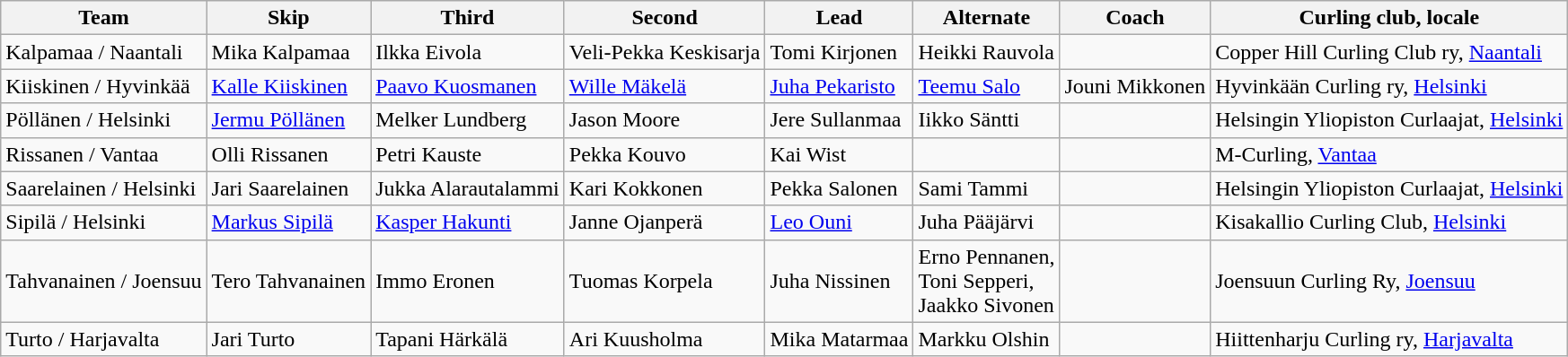<table class= "wikitable">
<tr>
<th scope="col">Team</th>
<th scope="col">Skip</th>
<th scope="col">Third</th>
<th scope="col">Second</th>
<th scope="col">Lead</th>
<th scope="col">Alternate</th>
<th scope="col">Coach</th>
<th scope="col">Curling club, locale</th>
</tr>
<tr>
<td>Kalpamaa / Naantali</td>
<td>Mika Kalpamaa</td>
<td>Ilkka Eivola</td>
<td>Veli-Pekka Keskisarja</td>
<td>Tomi Kirjonen</td>
<td>Heikki Rauvola</td>
<td></td>
<td> Copper Hill Curling Club ry, <a href='#'>Naantali</a></td>
</tr>
<tr>
<td>Kiiskinen / Hyvinkää</td>
<td><a href='#'>Kalle Kiiskinen</a></td>
<td><a href='#'>Paavo Kuosmanen</a></td>
<td><a href='#'>Wille Mäkelä</a></td>
<td><a href='#'>Juha Pekaristo</a></td>
<td><a href='#'>Teemu Salo</a></td>
<td>Jouni Mikkonen</td>
<td> Hyvinkään Curling ry, <a href='#'>Helsinki</a></td>
</tr>
<tr>
<td>Pöllänen / Helsinki</td>
<td><a href='#'>Jermu Pöllänen</a></td>
<td>Melker Lundberg</td>
<td>Jason Moore</td>
<td>Jere Sullanmaa</td>
<td>Iikko Säntti</td>
<td></td>
<td> Helsingin Yliopiston Curlaajat, <a href='#'>Helsinki</a></td>
</tr>
<tr>
<td>Rissanen / Vantaa</td>
<td>Olli Rissanen</td>
<td>Petri Kauste</td>
<td>Pekka Kouvo</td>
<td>Kai Wist</td>
<td></td>
<td></td>
<td> M-Curling, <a href='#'>Vantaa</a></td>
</tr>
<tr>
<td>Saarelainen / Helsinki</td>
<td>Jari Saarelainen</td>
<td>Jukka Alarautalammi</td>
<td>Kari Kokkonen</td>
<td>Pekka Salonen</td>
<td>Sami Tammi</td>
<td></td>
<td> Helsingin Yliopiston Curlaajat, <a href='#'>Helsinki</a></td>
</tr>
<tr>
<td>Sipilä / Helsinki</td>
<td><a href='#'>Markus Sipilä</a></td>
<td><a href='#'>Kasper Hakunti</a></td>
<td>Janne Ojanperä</td>
<td><a href='#'>Leo Ouni</a></td>
<td>Juha Pääjärvi</td>
<td></td>
<td> Kisakallio Curling Club, <a href='#'>Helsinki</a></td>
</tr>
<tr>
<td>Tahvanainen / Joensuu</td>
<td>Tero Tahvanainen</td>
<td>Immo Eronen</td>
<td>Tuomas Korpela</td>
<td>Juha Nissinen</td>
<td>Erno Pennanen,<br>Toni Sepperi,<br>Jaakko Sivonen</td>
<td></td>
<td> Joensuun Curling Ry, <a href='#'>Joensuu</a></td>
</tr>
<tr>
<td>Turto / Harjavalta</td>
<td>Jari Turto</td>
<td>Tapani Härkälä</td>
<td>Ari Kuusholma</td>
<td>Mika Matarmaa</td>
<td>Markku Olshin</td>
<td></td>
<td> Hiittenharju Curling ry, <a href='#'>Harjavalta</a></td>
</tr>
</table>
